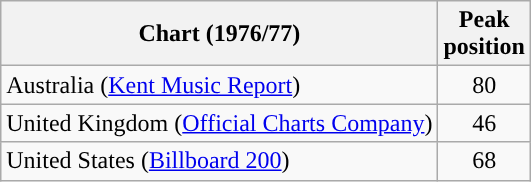<table class="wikitable">
<tr>
<th scope="col">Chart (1976/77)</th>
<th>Peak<br>position</th>
</tr>
<tr>
<td>Australia (<a href='#'>Kent Music Report</a>)</td>
<td style="text-align:center;">80</td>
</tr>
<tr>
<td>United Kingdom (<a href='#'>Official Charts Company</a>)</td>
<td style="text-align:center;">46</td>
</tr>
<tr>
<td>United States (<a href='#'>Billboard 200</a>)</td>
<td style="text-align:center;">68</td>
</tr>
</table>
